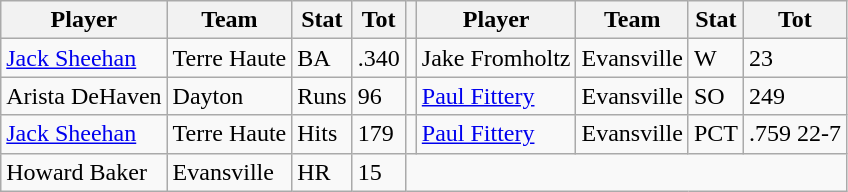<table class="wikitable">
<tr>
<th>Player</th>
<th>Team</th>
<th>Stat</th>
<th>Tot</th>
<th></th>
<th>Player</th>
<th>Team</th>
<th>Stat</th>
<th>Tot</th>
</tr>
<tr>
<td><a href='#'>Jack Sheehan</a></td>
<td>Terre Haute</td>
<td>BA</td>
<td>.340</td>
<td></td>
<td>Jake Fromholtz</td>
<td>Evansville</td>
<td>W</td>
<td>23</td>
</tr>
<tr>
<td>Arista DeHaven</td>
<td>Dayton</td>
<td>Runs</td>
<td>96</td>
<td></td>
<td><a href='#'>Paul Fittery</a></td>
<td>Evansville</td>
<td>SO</td>
<td>249</td>
</tr>
<tr>
<td><a href='#'>Jack Sheehan</a></td>
<td>Terre Haute</td>
<td>Hits</td>
<td>179</td>
<td></td>
<td><a href='#'>Paul Fittery</a></td>
<td>Evansville</td>
<td>PCT</td>
<td>.759 22-7</td>
</tr>
<tr>
<td>Howard Baker</td>
<td>Evansville</td>
<td>HR</td>
<td>15</td>
</tr>
</table>
